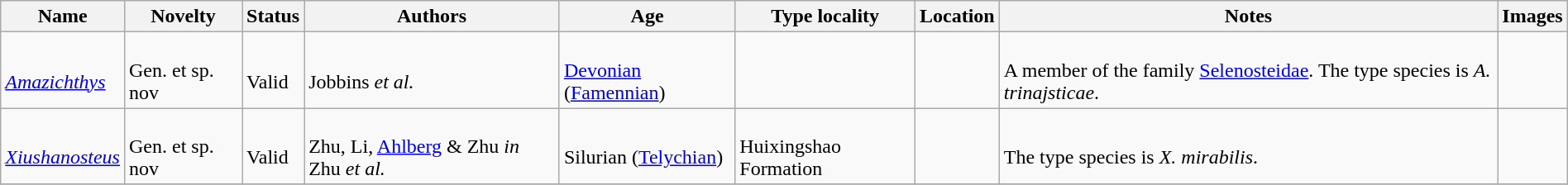<table class="wikitable sortable" align="center" width="100%">
<tr>
<th>Name</th>
<th>Novelty</th>
<th>Status</th>
<th>Authors</th>
<th>Age</th>
<th>Type locality</th>
<th>Location</th>
<th>Notes</th>
<th>Images</th>
</tr>
<tr>
<td><br><em><a href='#'>Amazichthys</a></em></td>
<td><br>Gen. et sp. nov</td>
<td><br>Valid</td>
<td><br>Jobbins <em>et al.</em></td>
<td><br><a href='#'>Devonian</a> (<a href='#'>Famennian</a>)</td>
<td></td>
<td><br></td>
<td><br>A member of the family <a href='#'>Selenosteidae</a>. The type species is <em>A. trinajsticae</em>.</td>
<td></td>
</tr>
<tr>
<td><br><em><a href='#'>Xiushanosteus</a></em></td>
<td><br>Gen. et sp. nov</td>
<td><br>Valid</td>
<td><br>Zhu, Li, <a href='#'>Ahlberg</a> & Zhu <em>in</em> Zhu <em>et al.</em></td>
<td><br>Silurian (<a href='#'>Telychian</a>)</td>
<td><br>Huixingshao Formation</td>
<td><br></td>
<td><br>The type species is <em>X. mirabilis</em>.</td>
<td></td>
</tr>
<tr>
</tr>
</table>
